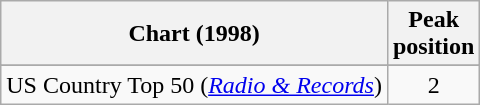<table class="wikitable sortable">
<tr>
<th align="left">Chart (1998)</th>
<th align="center">Peak<br>position</th>
</tr>
<tr>
</tr>
<tr>
</tr>
<tr>
</tr>
<tr>
</tr>
<tr>
<td>US Country Top 50 (<em><a href='#'>Radio & Records</a></em>)</td>
<td align="center">2</td>
</tr>
</table>
